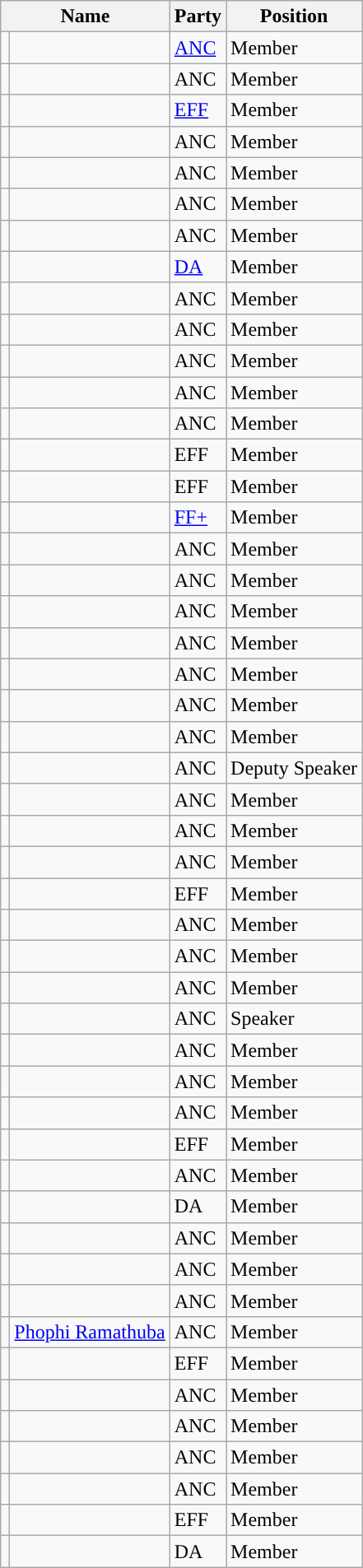<table class="wikitable sortable">
<tr>
<th colspan="2">Name</th>
<th>Party</th>
<th>Position</th>
</tr>
<tr>
<td style="background-color: "></td>
<td></td>
<td><a href='#'>ANC</a></td>
<td>Member</td>
</tr>
<tr>
<td style="background-color: "></td>
<td></td>
<td>ANC</td>
<td>Member</td>
</tr>
<tr>
<td style="background-color: "></td>
<td></td>
<td><a href='#'>EFF</a></td>
<td>Member</td>
</tr>
<tr>
<td style="background-color: "></td>
<td></td>
<td>ANC</td>
<td>Member</td>
</tr>
<tr>
<td style="background-color: "></td>
<td></td>
<td>ANC</td>
<td>Member</td>
</tr>
<tr>
<td style="background-color: "></td>
<td></td>
<td>ANC</td>
<td>Member</td>
</tr>
<tr>
<td style="background-color: "></td>
<td></td>
<td>ANC</td>
<td>Member</td>
</tr>
<tr>
<td style="background-color: "></td>
<td></td>
<td><a href='#'>DA</a></td>
<td>Member</td>
</tr>
<tr>
<td style="background-color: "></td>
<td></td>
<td>ANC</td>
<td>Member</td>
</tr>
<tr>
<td style="background-color: "></td>
<td></td>
<td>ANC</td>
<td>Member</td>
</tr>
<tr>
<td style="background-color: "></td>
<td></td>
<td>ANC</td>
<td>Member</td>
</tr>
<tr>
<td style="background-color: "></td>
<td></td>
<td>ANC</td>
<td>Member</td>
</tr>
<tr>
<td style="background-color: "></td>
<td></td>
<td>ANC</td>
<td>Member</td>
</tr>
<tr>
<td style="background-color: "></td>
<td></td>
<td>EFF</td>
<td>Member</td>
</tr>
<tr>
<td style="background-color: "></td>
<td></td>
<td>EFF</td>
<td>Member</td>
</tr>
<tr>
<td style="background-color: "></td>
<td></td>
<td><a href='#'>FF+</a></td>
<td>Member</td>
</tr>
<tr>
<td style="background-color: "></td>
<td></td>
<td>ANC</td>
<td>Member</td>
</tr>
<tr>
<td style="background-color: "></td>
<td></td>
<td>ANC</td>
<td>Member</td>
</tr>
<tr>
<td style="background-color: "></td>
<td></td>
<td>ANC</td>
<td>Member</td>
</tr>
<tr>
<td style="background-color: "></td>
<td></td>
<td>ANC</td>
<td>Member</td>
</tr>
<tr>
<td style="background-color: "></td>
<td></td>
<td>ANC</td>
<td>Member</td>
</tr>
<tr>
<td style="background-color: "></td>
<td></td>
<td>ANC</td>
<td>Member</td>
</tr>
<tr>
<td style="background-color: "></td>
<td></td>
<td>ANC</td>
<td>Member</td>
</tr>
<tr>
<td style="background-color: "></td>
<td></td>
<td>ANC</td>
<td>Deputy Speaker</td>
</tr>
<tr>
<td style="background-color: "></td>
<td></td>
<td>ANC</td>
<td>Member</td>
</tr>
<tr>
<td style="background-color: "></td>
<td></td>
<td>ANC</td>
<td>Member</td>
</tr>
<tr>
<td style="background-color: "></td>
<td></td>
<td>ANC</td>
<td>Member</td>
</tr>
<tr>
<td style="background-color: "></td>
<td></td>
<td>EFF</td>
<td>Member</td>
</tr>
<tr>
<td style="background-color: "></td>
<td></td>
<td>ANC</td>
<td>Member</td>
</tr>
<tr>
<td style="background-color: "></td>
<td></td>
<td>ANC</td>
<td>Member</td>
</tr>
<tr>
<td style="background-color: "></td>
<td></td>
<td>ANC</td>
<td>Member</td>
</tr>
<tr>
<td style="background-color: "></td>
<td></td>
<td>ANC</td>
<td>Speaker</td>
</tr>
<tr>
<td style="background-color: "></td>
<td></td>
<td>ANC</td>
<td>Member</td>
</tr>
<tr>
<td style="background-color: "></td>
<td></td>
<td>ANC</td>
<td>Member</td>
</tr>
<tr>
<td style="background-color: "></td>
<td></td>
<td>ANC</td>
<td>Member</td>
</tr>
<tr>
<td style="background-color: "></td>
<td></td>
<td>EFF</td>
<td>Member</td>
</tr>
<tr>
<td style="background-color: "></td>
<td></td>
<td>ANC</td>
<td>Member</td>
</tr>
<tr>
<td style="background-color: "></td>
<td></td>
<td>DA</td>
<td>Member</td>
</tr>
<tr>
<td style="background-color: "></td>
<td></td>
<td>ANC</td>
<td>Member</td>
</tr>
<tr>
<td style="background-color: "></td>
<td></td>
<td>ANC</td>
<td>Member</td>
</tr>
<tr>
<td style="background-color: "></td>
<td></td>
<td>ANC</td>
<td>Member</td>
</tr>
<tr>
<td style="background-color: "></td>
<td><a href='#'>Phophi Ramathuba</a></td>
<td>ANC</td>
<td>Member</td>
</tr>
<tr>
<td style="background-color: "></td>
<td></td>
<td>EFF</td>
<td>Member</td>
</tr>
<tr>
<td style="background-color: "></td>
<td></td>
<td>ANC</td>
<td>Member</td>
</tr>
<tr>
<td style="background-color: "></td>
<td></td>
<td>ANC</td>
<td>Member</td>
</tr>
<tr>
<td style="background-color: "></td>
<td></td>
<td>ANC</td>
<td>Member</td>
</tr>
<tr>
<td style="background-color: "></td>
<td></td>
<td>ANC</td>
<td>Member</td>
</tr>
<tr>
<td style="background-color: "></td>
<td></td>
<td>EFF</td>
<td>Member</td>
</tr>
<tr>
<td style="background-color: "></td>
<td></td>
<td>DA</td>
<td>Member</td>
</tr>
</table>
